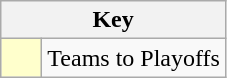<table class="wikitable" style="text-align: center;">
<tr>
<th colspan=2>Key</th>
</tr>
<tr>
<td style="background:#ffffcc; width:20px;"></td>
<td align=left>Teams to Playoffs</td>
</tr>
</table>
